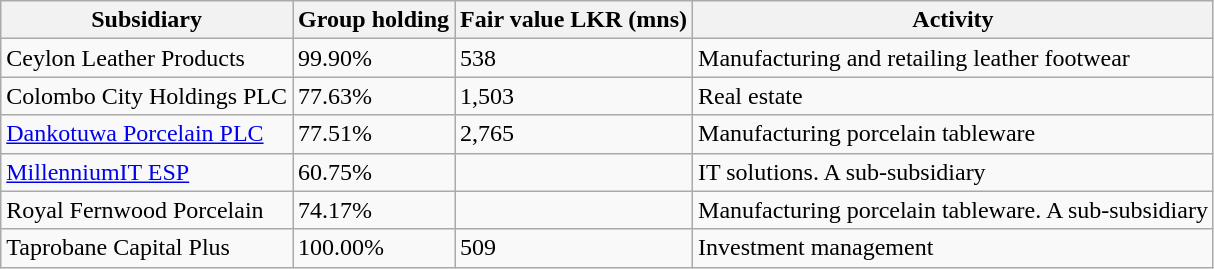<table class="wikitable">
<tr>
<th>Subsidiary</th>
<th>Group holding</th>
<th>Fair value LKR (mns)</th>
<th>Activity</th>
</tr>
<tr>
<td>Ceylon Leather Products</td>
<td>99.90%</td>
<td>538</td>
<td>Manufacturing and retailing leather footwear</td>
</tr>
<tr>
<td>Colombo City Holdings PLC</td>
<td>77.63%</td>
<td>1,503</td>
<td>Real estate</td>
</tr>
<tr>
<td><a href='#'>Dankotuwa Porcelain PLC</a></td>
<td>77.51%</td>
<td>2,765</td>
<td>Manufacturing porcelain tableware</td>
</tr>
<tr>
<td><a href='#'>MillenniumIT ESP</a></td>
<td>60.75%</td>
<td></td>
<td>IT solutions. A sub-subsidiary</td>
</tr>
<tr>
<td>Royal Fernwood Porcelain</td>
<td>74.17%</td>
<td></td>
<td>Manufacturing porcelain tableware. A sub-subsidiary</td>
</tr>
<tr>
<td>Taprobane Capital Plus</td>
<td>100.00%</td>
<td>509</td>
<td>Investment management</td>
</tr>
</table>
